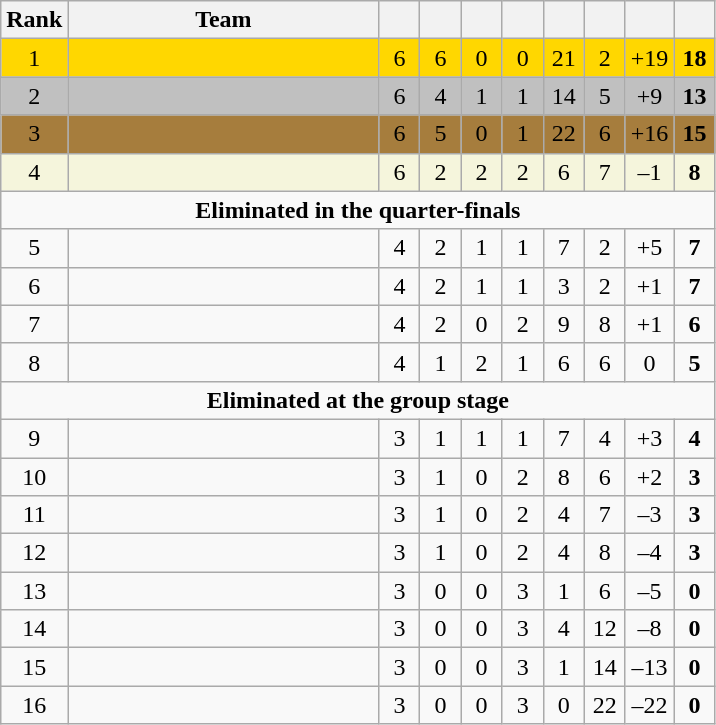<table class="wikitable" style="text-align:center">
<tr>
<th width=20>Rank</th>
<th width=200>Team</th>
<th width="20"></th>
<th width="20"></th>
<th width="20"></th>
<th width="20"></th>
<th width="20"></th>
<th width="20"></th>
<th width="20"></th>
<th width="20"></th>
</tr>
<tr style="background:gold;">
<td>1</td>
<td style="text-align:left;"></td>
<td>6</td>
<td>6</td>
<td>0</td>
<td>0</td>
<td>21</td>
<td>2</td>
<td>+19</td>
<td><strong>18</strong></td>
</tr>
<tr style="background:silver;">
<td>2</td>
<td style="text-align:left;"></td>
<td>6</td>
<td>4</td>
<td>1</td>
<td>1</td>
<td>14</td>
<td>5</td>
<td>+9</td>
<td><strong>13</strong></td>
</tr>
<tr style="background:#a67d3d;">
<td>3</td>
<td style="text-align:left;"></td>
<td>6</td>
<td>5</td>
<td>0</td>
<td>1</td>
<td>22</td>
<td>6</td>
<td>+16</td>
<td><strong>15</strong></td>
</tr>
<tr style="background:beige;">
<td>4</td>
<td style="text-align:left;"></td>
<td>6</td>
<td>2</td>
<td>2</td>
<td>2</td>
<td>6</td>
<td>7</td>
<td>–1</td>
<td><strong>8</strong></td>
</tr>
<tr>
<td colspan="11"><strong>Eliminated in the quarter-finals</strong></td>
</tr>
<tr>
<td>5</td>
<td style="text-align:left;"></td>
<td>4</td>
<td>2</td>
<td>1</td>
<td>1</td>
<td>7</td>
<td>2</td>
<td>+5</td>
<td><strong>7</strong></td>
</tr>
<tr>
<td>6</td>
<td style="text-align:left;"></td>
<td>4</td>
<td>2</td>
<td>1</td>
<td>1</td>
<td>3</td>
<td>2</td>
<td>+1</td>
<td><strong>7</strong></td>
</tr>
<tr>
<td>7</td>
<td style="text-align:left;"></td>
<td>4</td>
<td>2</td>
<td>0</td>
<td>2</td>
<td>9</td>
<td>8</td>
<td>+1</td>
<td><strong>6</strong></td>
</tr>
<tr>
<td>8</td>
<td style="text-align:left;"></td>
<td>4</td>
<td>1</td>
<td>2</td>
<td>1</td>
<td>6</td>
<td>6</td>
<td>0</td>
<td><strong>5</strong></td>
</tr>
<tr>
<td colspan="11"><strong>Eliminated at the group stage</strong></td>
</tr>
<tr>
<td>9</td>
<td style="text-align:left;"></td>
<td>3</td>
<td>1</td>
<td>1</td>
<td>1</td>
<td>7</td>
<td>4</td>
<td>+3</td>
<td><strong>4</strong></td>
</tr>
<tr>
<td>10</td>
<td style="text-align:left;"></td>
<td>3</td>
<td>1</td>
<td>0</td>
<td>2</td>
<td>8</td>
<td>6</td>
<td>+2</td>
<td><strong>3</strong></td>
</tr>
<tr>
<td>11</td>
<td style="text-align:left;"></td>
<td>3</td>
<td>1</td>
<td>0</td>
<td>2</td>
<td>4</td>
<td>7</td>
<td>–3</td>
<td><strong>3</strong></td>
</tr>
<tr>
<td>12</td>
<td style="text-align:left;"></td>
<td>3</td>
<td>1</td>
<td>0</td>
<td>2</td>
<td>4</td>
<td>8</td>
<td>–4</td>
<td><strong>3</strong></td>
</tr>
<tr>
<td>13</td>
<td style="text-align:left;"></td>
<td>3</td>
<td>0</td>
<td>0</td>
<td>3</td>
<td>1</td>
<td>6</td>
<td>–5</td>
<td><strong>0</strong></td>
</tr>
<tr>
<td>14</td>
<td style="text-align:left;"></td>
<td>3</td>
<td>0</td>
<td>0</td>
<td>3</td>
<td>4</td>
<td>12</td>
<td>–8</td>
<td><strong>0</strong></td>
</tr>
<tr>
<td>15</td>
<td style="text-align:left;"></td>
<td>3</td>
<td>0</td>
<td>0</td>
<td>3</td>
<td>1</td>
<td>14</td>
<td>–13</td>
<td><strong>0</strong></td>
</tr>
<tr>
<td>16</td>
<td style="text-align:left;"></td>
<td>3</td>
<td>0</td>
<td>0</td>
<td>3</td>
<td>0</td>
<td>22</td>
<td>–22</td>
<td><strong>0</strong></td>
</tr>
</table>
